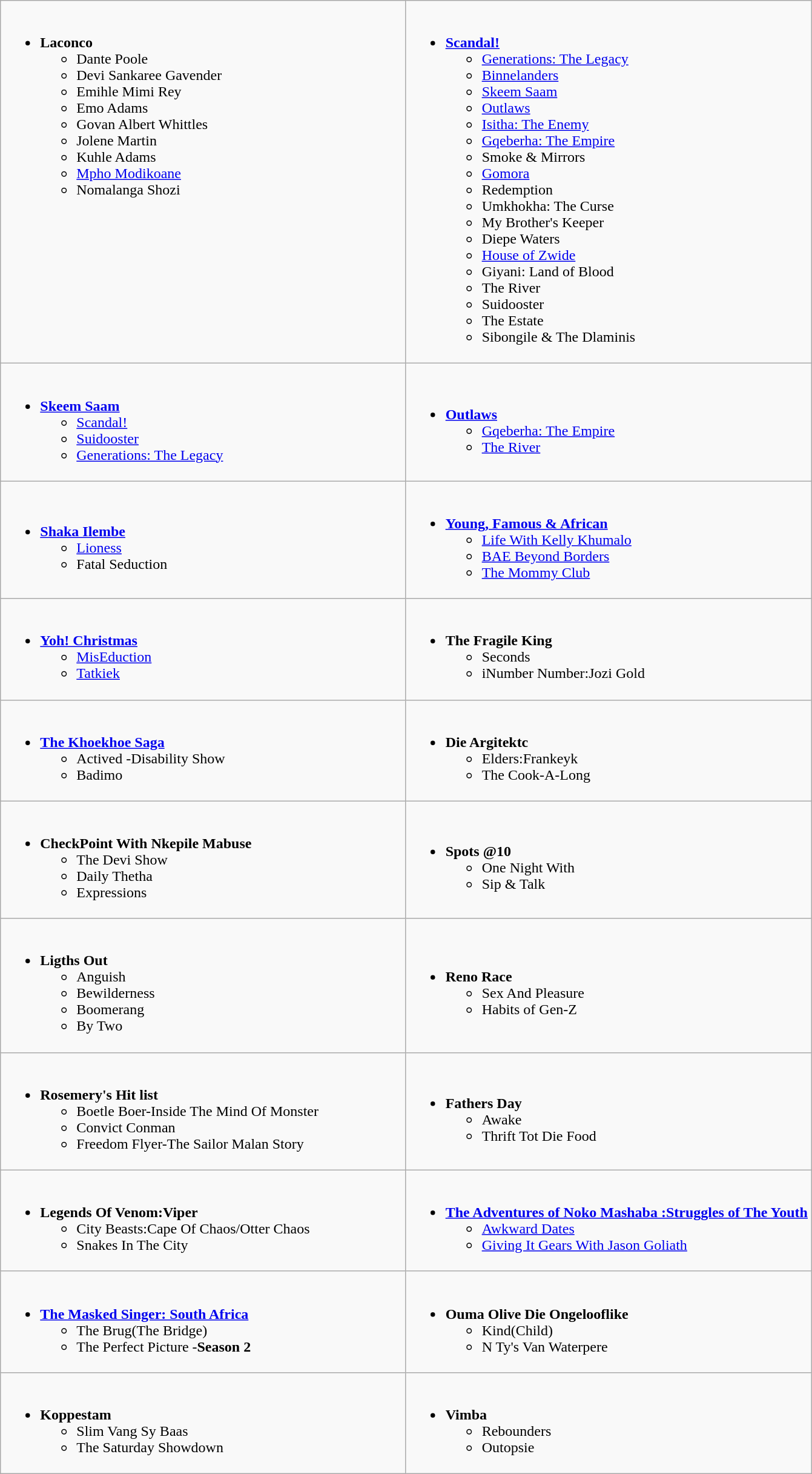<table class="wikitable" role="presentation">
<tr>
<td style="vertical-align:top; width:50%;"><br><ul><li><strong>Laconco</strong><ul><li>Dante Poole</li><li>Devi Sankaree Gavender</li><li>Emihle Mimi Rey</li><li>Emo Adams</li><li>Govan Albert Whittles</li><li>Jolene Martin</li><li>Kuhle Adams</li><li><a href='#'>Mpho Modikoane</a></li><li>Nomalanga Shozi</li></ul></li></ul></td>
<td style="vertical-align:top; width:50%;"><br><ul><li><strong><a href='#'>Scandal!</a></strong><ul><li><a href='#'>Generations: The Legacy</a></li><li><a href='#'>Binnelanders</a></li><li><a href='#'>Skeem Saam</a></li><li><a href='#'>Outlaws</a></li><li><a href='#'>Isitha: The Enemy</a></li><li><a href='#'>Gqeberha: The Empire</a></li><li>Smoke & Mirrors</li><li><a href='#'>Gomora</a></li><li>Redemption</li><li>Umkhokha: The Curse</li><li>My Brother's Keeper</li><li>Diepe Waters</li><li><a href='#'>House of Zwide</a></li><li>Giyani: Land of Blood</li><li>The River</li><li>Suidooster</li><li>The Estate</li><li>Sibongile & The Dlaminis</li></ul></li></ul></td>
</tr>
<tr>
<td style="vertical-align:top; width:50%;"><br><ul><li><strong><a href='#'>Skeem Saam</a></strong><ul><li><a href='#'>Scandal!</a></li><li><a href='#'>Suidooster</a></li><li><a href='#'>Generations: The Legacy</a></li></ul></li></ul></td>
<td><br><ul><li><strong><a href='#'>Outlaws</a></strong><ul><li><a href='#'>Gqeberha: The Empire</a></li><li><a href='#'>The River</a></li></ul></li></ul></td>
</tr>
<tr>
<td><br><ul><li><strong><a href='#'>Shaka Ilembe</a></strong><ul><li><a href='#'>Lioness</a></li><li>Fatal Seduction</li></ul></li></ul></td>
<td><br><ul><li><strong><a href='#'>Young, Famous & African</a></strong><ul><li><a href='#'>Life With Kelly Khumalo</a></li><li><a href='#'>BAE Beyond Borders</a></li><li><a href='#'>The Mommy Club</a></li></ul></li></ul></td>
</tr>
<tr>
<td><br><ul><li><strong><a href='#'>Yoh! Christmas</a></strong><ul><li><a href='#'>MisEduction</a></li><li><a href='#'>Tatkiek</a></li></ul></li></ul></td>
<td><br><ul><li><strong>The Fragile King</strong><ul><li>Seconds</li><li>iNumber Number:Jozi Gold</li></ul></li></ul></td>
</tr>
<tr>
<td><br><ul><li><strong><a href='#'>The Khoekhoe Saga</a></strong><ul><li>Actived -Disability Show</li><li>Badimo</li></ul></li></ul></td>
<td><br><ul><li><strong>Die Argitektc</strong><ul><li>Elders:Frankeyk</li><li>The Cook-A-Long</li></ul></li></ul></td>
</tr>
<tr>
<td><br><ul><li><strong>CheckPoint With Nkepile Mabuse</strong><ul><li>The Devi Show</li><li>Daily Thetha</li><li>Expressions</li></ul></li></ul></td>
<td><br><ul><li><strong>Spots @10 </strong><ul><li>One Night With</li><li>Sip & Talk</li></ul></li></ul></td>
</tr>
<tr>
<td><br><ul><li><strong>Ligths Out</strong><ul><li>Anguish</li><li>Bewilderness</li><li>Boomerang</li><li>By Two</li></ul></li></ul></td>
<td><br><ul><li><strong>Reno Race</strong><ul><li>Sex And Pleasure</li><li>Habits of Gen-Z</li></ul></li></ul></td>
</tr>
<tr>
<td><br><ul><li><strong>Rosemery's Hit list </strong><ul><li>Boetle Boer-Inside The Mind Of Monster</li><li>Convict Conman</li><li>Freedom Flyer-The Sailor Malan Story</li></ul></li></ul></td>
<td><br><ul><li><strong>Fathers Day</strong><ul><li>Awake</li><li>Thrift Tot Die Food</li></ul></li></ul></td>
</tr>
<tr>
<td><br><ul><li><strong>Legends Of Venom:Viper</strong><ul><li>City Beasts:Cape Of Chaos/Otter Chaos</li><li>Snakes In The City</li></ul></li></ul></td>
<td><br><ul><li><strong><a href='#'>The Adventures of Noko Mashaba :Struggles of The Youth</a></strong><ul><li><a href='#'>Awkward Dates</a></li><li><a href='#'>Giving It Gears With Jason Goliath</a></li></ul></li></ul></td>
</tr>
<tr>
<td><br><ul><li><strong><a href='#'>The Masked Singer: South Africa</a></strong><ul><li>The Brug(The Bridge)</li><li>The Perfect Picture -<strong>Season 2</strong></li></ul></li></ul></td>
<td><br><ul><li><strong>Ouma Olive Die Ongelooflike</strong><ul><li>Kind(Child)</li><li>N Ty's Van Waterpere</li></ul></li></ul></td>
</tr>
<tr>
<td><br><ul><li><strong>Koppestam</strong><ul><li>Slim Vang Sy Baas</li><li>The Saturday Showdown</li></ul></li></ul></td>
<td><br><ul><li><strong>Vimba</strong><ul><li>Rebounders</li><li>Outopsie</li></ul></li></ul></td>
</tr>
</table>
